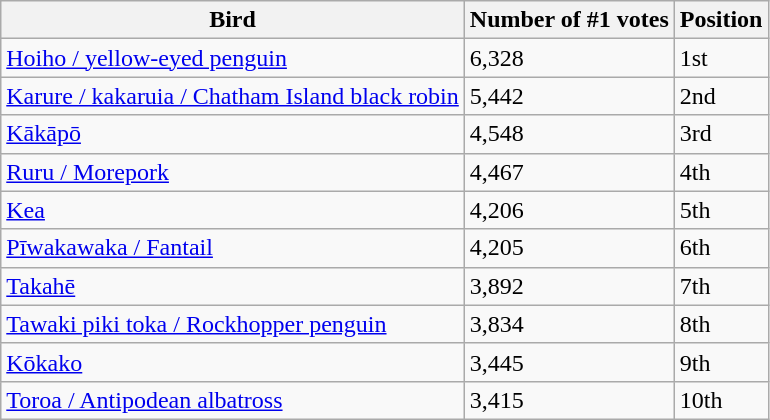<table class="wikitable">
<tr>
<th>Bird</th>
<th>Number of #1 votes</th>
<th>Position</th>
</tr>
<tr>
<td><a href='#'>Hoiho / yellow-eyed penguin</a></td>
<td>6,328</td>
<td>1st</td>
</tr>
<tr>
<td><a href='#'>Karure / kakaruia / Chatham Island black robin</a></td>
<td>5,442</td>
<td>2nd</td>
</tr>
<tr>
<td><a href='#'>Kākāpō</a></td>
<td>4,548</td>
<td>3rd</td>
</tr>
<tr>
<td><a href='#'>Ruru / Morepork</a></td>
<td>4,467</td>
<td>4th</td>
</tr>
<tr>
<td><a href='#'>Kea</a></td>
<td>4,206</td>
<td>5th</td>
</tr>
<tr>
<td><a href='#'>Pīwakawaka / Fantail</a></td>
<td>4,205</td>
<td>6th</td>
</tr>
<tr>
<td><a href='#'>Takahē</a></td>
<td>3,892</td>
<td>7th</td>
</tr>
<tr>
<td><a href='#'>Tawaki piki toka / Rockhopper penguin</a></td>
<td>3,834</td>
<td>8th</td>
</tr>
<tr>
<td><a href='#'>Kōkako</a></td>
<td>3,445</td>
<td>9th</td>
</tr>
<tr>
<td><a href='#'>Toroa / Antipodean albatross</a></td>
<td>3,415</td>
<td>10th</td>
</tr>
</table>
